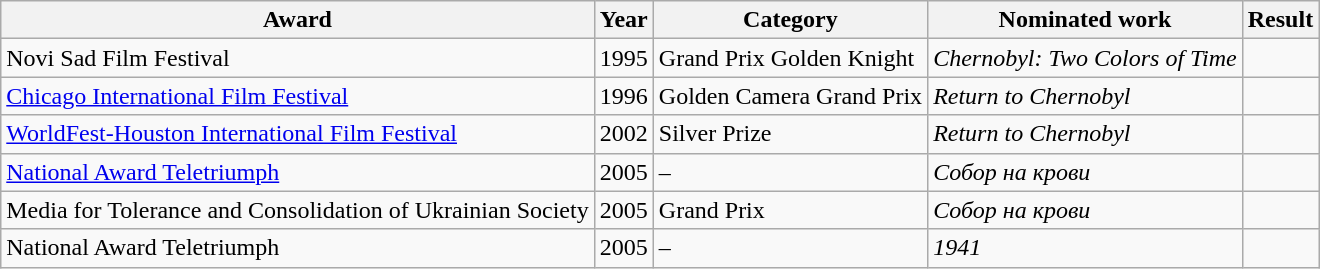<table class="wikitable sortable">
<tr>
<th>Award</th>
<th>Year</th>
<th>Category</th>
<th>Nominated work</th>
<th>Result</th>
</tr>
<tr>
<td>Novi Sad Film Festival</td>
<td>1995</td>
<td>Grand Prix Golden Knight</td>
<td><em>Chernobyl: Two Colors of Time</em></td>
<td></td>
</tr>
<tr>
<td><a href='#'>Chicago International Film Festival</a></td>
<td>1996</td>
<td>Golden Camera Grand Prix</td>
<td><em>Return to Chernobyl</em></td>
<td></td>
</tr>
<tr>
<td><a href='#'>WorldFest-Houston International Film Festival</a></td>
<td>2002</td>
<td>Silver Prize</td>
<td><em>Return to Chernobyl</em></td>
<td></td>
</tr>
<tr>
<td><a href='#'>National Award Teletriumph</a></td>
<td>2005</td>
<td>–</td>
<td><em>Собор на крови</em></td>
<td></td>
</tr>
<tr>
<td>Media for Tolerance and Consolidation of Ukrainian Society</td>
<td>2005</td>
<td>Grand Prix</td>
<td><em>Собор на крови</em></td>
<td></td>
</tr>
<tr>
<td>National Award Teletriumph</td>
<td>2005</td>
<td>–</td>
<td><em>1941</em></td>
<td></td>
</tr>
</table>
